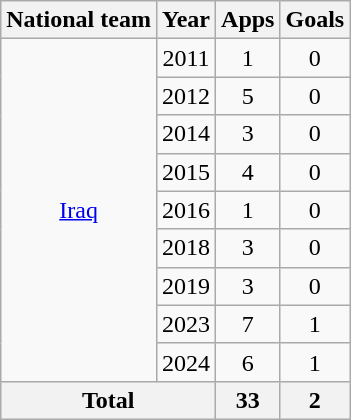<table class="wikitable" style="text-align:center">
<tr>
<th>National team</th>
<th>Year</th>
<th>Apps</th>
<th>Goals</th>
</tr>
<tr>
<td rowspan="9"><a href='#'>Iraq</a></td>
<td>2011</td>
<td>1</td>
<td>0</td>
</tr>
<tr>
<td>2012</td>
<td>5</td>
<td>0</td>
</tr>
<tr>
<td>2014</td>
<td>3</td>
<td>0</td>
</tr>
<tr>
<td>2015</td>
<td>4</td>
<td>0</td>
</tr>
<tr>
<td>2016</td>
<td>1</td>
<td>0</td>
</tr>
<tr>
<td>2018</td>
<td>3</td>
<td>0</td>
</tr>
<tr>
<td>2019</td>
<td>3</td>
<td>0</td>
</tr>
<tr>
<td>2023</td>
<td>7</td>
<td>1</td>
</tr>
<tr>
<td>2024</td>
<td>6</td>
<td>1</td>
</tr>
<tr>
<th colspan="2">Total</th>
<th>33</th>
<th>2</th>
</tr>
</table>
